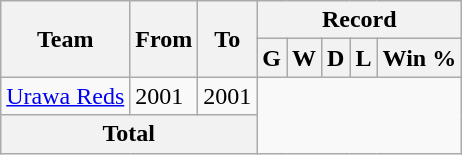<table class="wikitable" style="text-align: center">
<tr>
<th rowspan="2">Team</th>
<th rowspan="2">From</th>
<th rowspan="2">To</th>
<th colspan="5">Record</th>
</tr>
<tr>
<th>G</th>
<th>W</th>
<th>D</th>
<th>L</th>
<th>Win %</th>
</tr>
<tr>
<td align="left"><a href='#'>Urawa Reds</a></td>
<td align="left">2001</td>
<td align="left">2001<br></td>
</tr>
<tr>
<th colspan="3">Total<br></th>
</tr>
</table>
